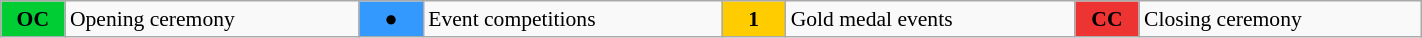<table class=wikitable style="margin:0.5em auto; font-size:90%;position:relative;width:75%;">
<tr 8>
<td style="width:2.5em; background-color:#00cc33;text-align:center;"><strong>OC</strong></td>
<td>Opening ceremony</td>
<td style="width:2.5em; background-color:#3399ff;text-align:center;">●</td>
<td>Event competitions</td>
<td style="width:2.5em; background-color:#ffcc00;text-align:center;"><strong>1</strong></td>
<td>Gold medal events</td>
<td style="width:2.5em; background-color:#ee3333;text-align:center;"><strong>CC</strong></td>
<td>Closing ceremony</td>
</tr>
</table>
